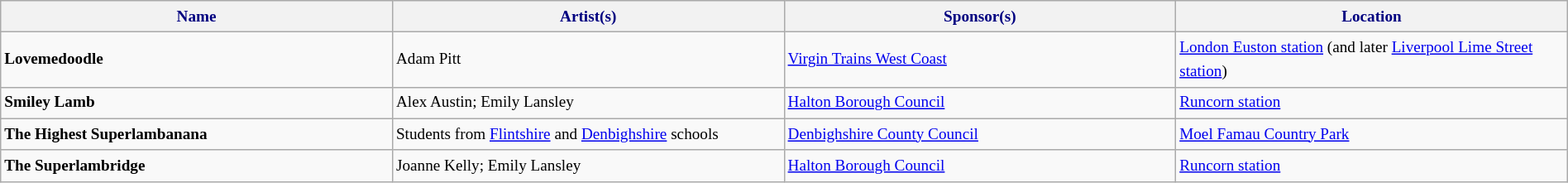<table class="sortable wikitable" style="font-size:80%;width:100%;border:0px;text-align:left;line-height:150%;">
<tr>
<th class="sortable" style="background: #f2f2f2; color: #000080" height="17" width="25%">Name</th>
<th class="unsortable" style="background: #f2f2f2; color: #000080" height="17" width="25%">Artist(s)</th>
<th class="unsortable" style="background: #f2f2f2; color: #000080" height="17" width="25%">Sponsor(s)</th>
<th class="sortable" style="background: #f2f2f2; color: #000080" height="17" width="25%">Location</th>
</tr>
<tr>
<td><strong>Lovemedoodle</strong></td>
<td>Adam Pitt</td>
<td><a href='#'>Virgin Trains West Coast</a></td>
<td><a href='#'>London Euston station</a> (and later <a href='#'>Liverpool Lime Street station</a>)</td>
</tr>
<tr>
<td><strong>Smiley Lamb</strong></td>
<td>Alex Austin; Emily Lansley</td>
<td><a href='#'>Halton Borough Council</a></td>
<td><a href='#'>Runcorn station</a></td>
</tr>
<tr>
<td><strong>The Highest Superlambanana</strong></td>
<td>Students from <a href='#'>Flintshire</a> and <a href='#'>Denbighshire</a> schools</td>
<td><a href='#'>Denbighshire County Council</a></td>
<td><a href='#'>Moel Famau Country Park</a></td>
</tr>
<tr>
<td><strong>The Superlambridge</strong></td>
<td>Joanne Kelly; Emily Lansley</td>
<td><a href='#'>Halton Borough Council</a></td>
<td><a href='#'>Runcorn station</a></td>
</tr>
<tr>
</tr>
</table>
